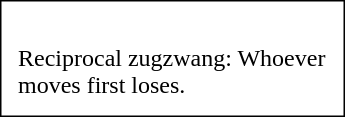<table style="margin:0 0 1em 1em; float:right; width:230px; padding:8px; border:1px solid #000;">
<tr>
<td><br>
Reciprocal zugzwang: Whoever moves first loses.</td>
</tr>
</table>
